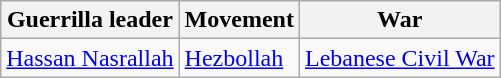<table class="wikitable">
<tr>
<th>Guerrilla leader</th>
<th>Movement</th>
<th>War</th>
</tr>
<tr>
<td><a href='#'>Hassan Nasrallah</a></td>
<td><a href='#'>Hezbollah</a></td>
<td><a href='#'>Lebanese Civil War</a></td>
</tr>
</table>
